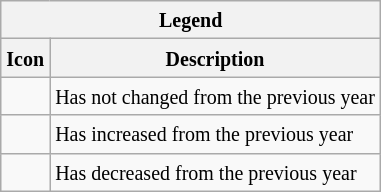<table class="wikitable">
<tr>
<th colspan="2"><small>Legend</small></th>
</tr>
<tr>
<th><small> Icon</small></th>
<th><small> Description</small></th>
</tr>
<tr>
<td></td>
<td><small>Has not changed from the previous year</small></td>
</tr>
<tr>
<td></td>
<td><small>Has increased from the previous year</small></td>
</tr>
<tr>
<td></td>
<td><small>Has decreased from the previous year</small></td>
</tr>
</table>
